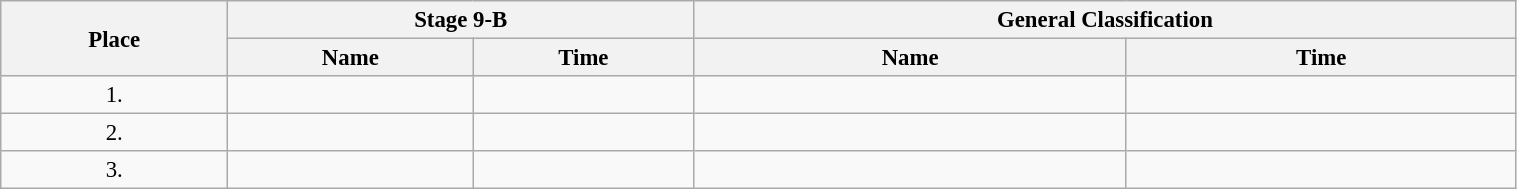<table class=wikitable style="font-size:95%" width="80%">
<tr>
<th rowspan="2">Place</th>
<th colspan="2">Stage 9-B</th>
<th colspan="2">General Classification</th>
</tr>
<tr>
<th>Name</th>
<th>Time</th>
<th>Name</th>
<th>Time</th>
</tr>
<tr>
<td align="center">1.</td>
<td></td>
<td></td>
<td></td>
<td></td>
</tr>
<tr>
<td align="center">2.</td>
<td></td>
<td></td>
<td></td>
<td></td>
</tr>
<tr>
<td align="center">3.</td>
<td></td>
<td></td>
<td></td>
<td></td>
</tr>
</table>
